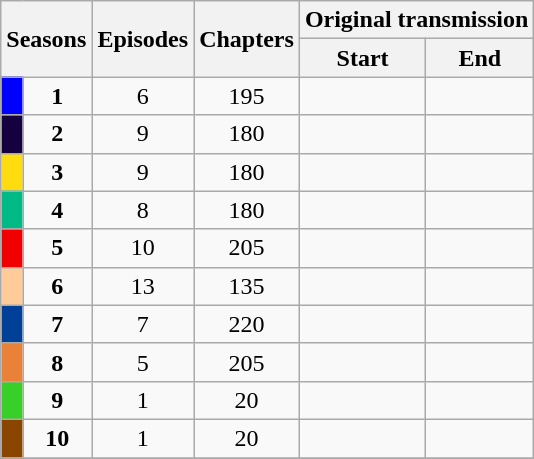<table class="wikitable plainrowheaders" style="text-align:center;">
<tr>
<th colspan="2" rowspan="2">Seasons</th>
<th rowspan="2">Episodes</th>
<th rowspan="2">Chapters</th>
<th colspan="2">Original transmission </th>
</tr>
<tr>
<th scope="col">Start</th>
<th scope="col">End</th>
</tr>
<tr>
<td scope="row" style="background:#0000FF; color:#100; text-align:center;"></td>
<td align="center"><strong>1</strong></td>
<td align="center">6</td>
<td align="center">195</td>
<td align="center"></td>
<td align="center"></td>
</tr>
<tr>
<td height="10" bgcolor="#150040"></td>
<td align="center"><strong>2</strong></td>
<td align="center">9</td>
<td align="center">180</td>
<td align="center"></td>
<td align="center"></td>
</tr>
<tr>
<td scope="row" style="background:#FFDC10; color:#100; text-align:center;"></td>
<td align="center"><strong>3</strong></td>
<td align="center">9</td>
<td align="center">180</td>
<td align="center"></td>
<td align="center"></td>
</tr>
<tr>
<td height="10" bgcolor="#00ba85"></td>
<td><strong>4</strong></td>
<td>8</td>
<td>180</td>
<td></td>
<td></td>
</tr>
<tr>
<td bgcolor="#FZ0000" height="10px"></td>
<td><strong>5</strong></td>
<td>10</td>
<td>205</td>
<td></td>
<td></td>
</tr>
<tr>
<td bgcolor="#FFcc99" height="10px"></td>
<td><strong>6</strong></td>
<td>13</td>
<td>135</td>
<td></td>
<td></td>
</tr>
<tr>
<td scope="row" style="background:#004099; color:#100; text-align:center;"></td>
<td><strong>7</strong></td>
<td>7</td>
<td>220</td>
<td></td>
<td></td>
</tr>
<tr>
<td scope="row" style="background:#E98238; color:#100; text-align:center;"></td>
<td><strong>8</strong></td>
<td>5</td>
<td>205</td>
<td></td>
<td></td>
</tr>
<tr>
<td scope="row" style="background:#38CF28; color:#100; text-align:center;"></td>
<td><strong>9</strong></td>
<td>1</td>
<td>20</td>
<td></td>
<td></td>
</tr>
<tr>
<td scope="row" style="background:#8A4500; color:#100; text-align:center;"></td>
<td><strong>10</strong></td>
<td>1</td>
<td>20</td>
<td></td>
<td></td>
</tr>
<tr>
</tr>
</table>
